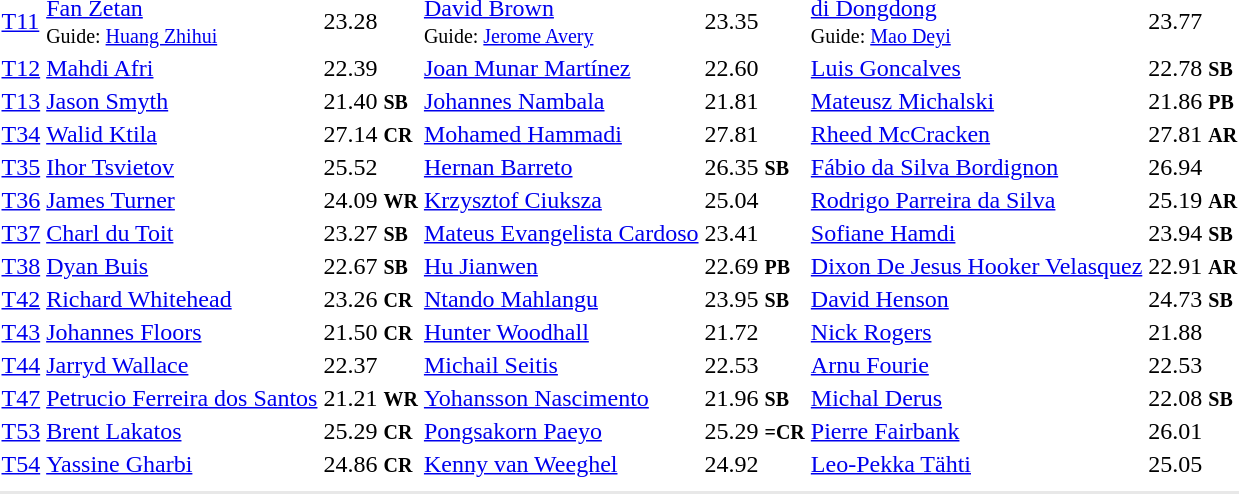<table>
<tr>
<td><a href='#'>T11</a></td>
<td><a href='#'>Fan Zetan</a><br><small>Guide: <a href='#'>Huang Zhihui</a></small><br></td>
<td>23.28</td>
<td><a href='#'>David Brown</a><br><small>Guide: <a href='#'>Jerome Avery</a></small><br></td>
<td>23.35</td>
<td><a href='#'>di Dongdong</a><br><small>Guide: <a href='#'>Mao Deyi</a></small><br></td>
<td>23.77</td>
</tr>
<tr>
<td><a href='#'>T12</a></td>
<td><a href='#'>Mahdi Afri</a><br></td>
<td>22.39</td>
<td><a href='#'>Joan Munar Martínez</a><br></td>
<td>22.60</td>
<td><a href='#'>Luis Goncalves</a><br></td>
<td>22.78 <small><strong>SB</strong></small></td>
</tr>
<tr>
<td><a href='#'>T13</a></td>
<td><a href='#'>Jason Smyth</a><br></td>
<td>21.40 <small><strong>SB</strong></small></td>
<td><a href='#'>Johannes Nambala</a><br></td>
<td>21.81</td>
<td><a href='#'>Mateusz Michalski</a><br></td>
<td>21.86 <small><strong>PB</strong></small></td>
</tr>
<tr>
<td><a href='#'>T34</a></td>
<td><a href='#'>Walid Ktila</a><br></td>
<td>27.14 <small><strong>CR</strong></small></td>
<td><a href='#'>Mohamed Hammadi</a><br></td>
<td>27.81</td>
<td><a href='#'>Rheed McCracken</a><br></td>
<td>27.81 <small><strong>AR</strong></small></td>
</tr>
<tr>
<td><a href='#'>T35</a></td>
<td><a href='#'>Ihor Tsvietov</a><br></td>
<td>25.52</td>
<td><a href='#'>Hernan Barreto</a><br></td>
<td>26.35 <small><strong>SB</strong></small></td>
<td><a href='#'>Fábio da Silva Bordignon</a><br></td>
<td>26.94</td>
</tr>
<tr>
<td><a href='#'>T36</a></td>
<td><a href='#'>James Turner</a><br></td>
<td>24.09 <small><strong>WR</strong></small></td>
<td><a href='#'>Krzysztof Ciuksza</a><br></td>
<td>25.04</td>
<td><a href='#'>Rodrigo Parreira da Silva</a><br></td>
<td>25.19 <small><strong>AR</strong></small></td>
</tr>
<tr>
<td><a href='#'>T37</a></td>
<td><a href='#'>Charl du Toit</a><br></td>
<td>23.27 <small><strong>SB</strong></small></td>
<td><a href='#'>Mateus Evangelista Cardoso</a><br></td>
<td>23.41</td>
<td><a href='#'>Sofiane Hamdi</a><br></td>
<td>23.94 <small><strong>SB</strong></small></td>
</tr>
<tr>
<td><a href='#'>T38</a></td>
<td><a href='#'>Dyan Buis</a><br></td>
<td>22.67 <small><strong>SB</strong></small></td>
<td><a href='#'>Hu Jianwen</a><br></td>
<td>22.69 <small><strong>PB</strong></small></td>
<td><a href='#'>Dixon De Jesus Hooker Velasquez</a><br></td>
<td>22.91 <small><strong>AR</strong></small></td>
</tr>
<tr>
<td><a href='#'>T42</a></td>
<td><a href='#'>Richard Whitehead</a><br></td>
<td>23.26 <small><strong>CR</strong></small></td>
<td><a href='#'>Ntando Mahlangu</a><br></td>
<td>23.95 <small><strong>SB</strong></small></td>
<td><a href='#'>David Henson</a><br></td>
<td>24.73 <small><strong>SB</strong></small></td>
</tr>
<tr>
<td><a href='#'>T43</a></td>
<td><a href='#'>Johannes Floors</a><br></td>
<td>21.50 <small><strong>CR</strong></small></td>
<td><a href='#'>Hunter Woodhall</a><br></td>
<td>21.72</td>
<td><a href='#'>Nick Rogers</a><br></td>
<td>21.88</td>
</tr>
<tr>
<td><a href='#'>T44</a></td>
<td><a href='#'>Jarryd Wallace</a><br></td>
<td>22.37</td>
<td><a href='#'>Michail Seitis</a><br></td>
<td>22.53</td>
<td><a href='#'>Arnu Fourie</a><br></td>
<td>22.53</td>
</tr>
<tr>
<td><a href='#'>T47</a></td>
<td><a href='#'>Petrucio Ferreira dos Santos</a><br></td>
<td>21.21 <small><strong>WR</strong></small></td>
<td><a href='#'>Yohansson Nascimento</a><br></td>
<td>21.96 <small><strong>SB</strong></small></td>
<td><a href='#'>Michal Derus</a><br></td>
<td>22.08 <small><strong>SB</strong></small></td>
</tr>
<tr>
<td><a href='#'>T53</a></td>
<td><a href='#'>Brent Lakatos</a><br></td>
<td>25.29 <small><strong>CR</strong></small></td>
<td><a href='#'>Pongsakorn Paeyo</a><br></td>
<td>25.29 <small><strong>=CR</strong></small></td>
<td><a href='#'>Pierre Fairbank</a><br></td>
<td>26.01</td>
</tr>
<tr>
<td><a href='#'>T54</a></td>
<td><a href='#'>Yassine Gharbi</a><br></td>
<td>24.86 <small><strong>CR</strong></small></td>
<td><a href='#'>Kenny van Weeghel</a><br></td>
<td>24.92</td>
<td><a href='#'>Leo-Pekka Tähti</a><br></td>
<td>25.05</td>
</tr>
<tr>
<td colspan=7></td>
</tr>
<tr>
</tr>
<tr bgcolor= e8e8e8>
<td colspan=7></td>
</tr>
</table>
